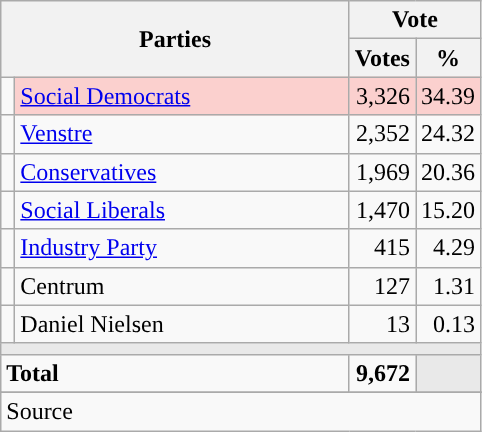<table class="wikitable" style="text-align:right;">
<tr>
<th style="text-align:centre;" rowspan="2" colspan="2" width="225">Parties</th>
<th colspan="3">Vote</th>
</tr>
<tr>
<th width="15">Votes</th>
<th width="15">%</th>
</tr>
<tr>
<td width="2" style="color:inherit;background:"></td>
<td bgcolor=#fbd0ce  align="left"><a href='#'>Social Democrats</a></td>
<td bgcolor=#fbd0ce>3,326</td>
<td bgcolor=#fbd0ce>34.39</td>
</tr>
<tr>
<td width="2" style="color:inherit;background:"></td>
<td align="left"><a href='#'>Venstre</a></td>
<td>2,352</td>
<td>24.32</td>
</tr>
<tr>
<td width="2" style="color:inherit;background:"></td>
<td align="left"><a href='#'>Conservatives</a></td>
<td>1,969</td>
<td>20.36</td>
</tr>
<tr>
<td width="2" style="color:inherit;background:"></td>
<td align="left"><a href='#'>Social Liberals</a></td>
<td>1,470</td>
<td>15.20</td>
</tr>
<tr>
<td width="2" style="color:inherit;background:"></td>
<td align="left"><a href='#'>Industry Party</a></td>
<td>415</td>
<td>4.29</td>
</tr>
<tr>
<td width="2" style="color:inherit;background:"></td>
<td align="left">Centrum</td>
<td>127</td>
<td>1.31</td>
</tr>
<tr>
<td width="2" style="color:inherit;background:"></td>
<td align="left">Daniel Nielsen</td>
<td>13</td>
<td>0.13</td>
</tr>
<tr>
<td colspan="7" bgcolor="#E9E9E9"></td>
</tr>
<tr>
<td align="left" colspan="2"><strong>Total</strong></td>
<td><strong>9,672</strong></td>
<td bgcolor="#E9E9E9" colspan="2"></td>
</tr>
<tr>
</tr>
<tr>
<td align="left" colspan="6">Source</td>
</tr>
</table>
